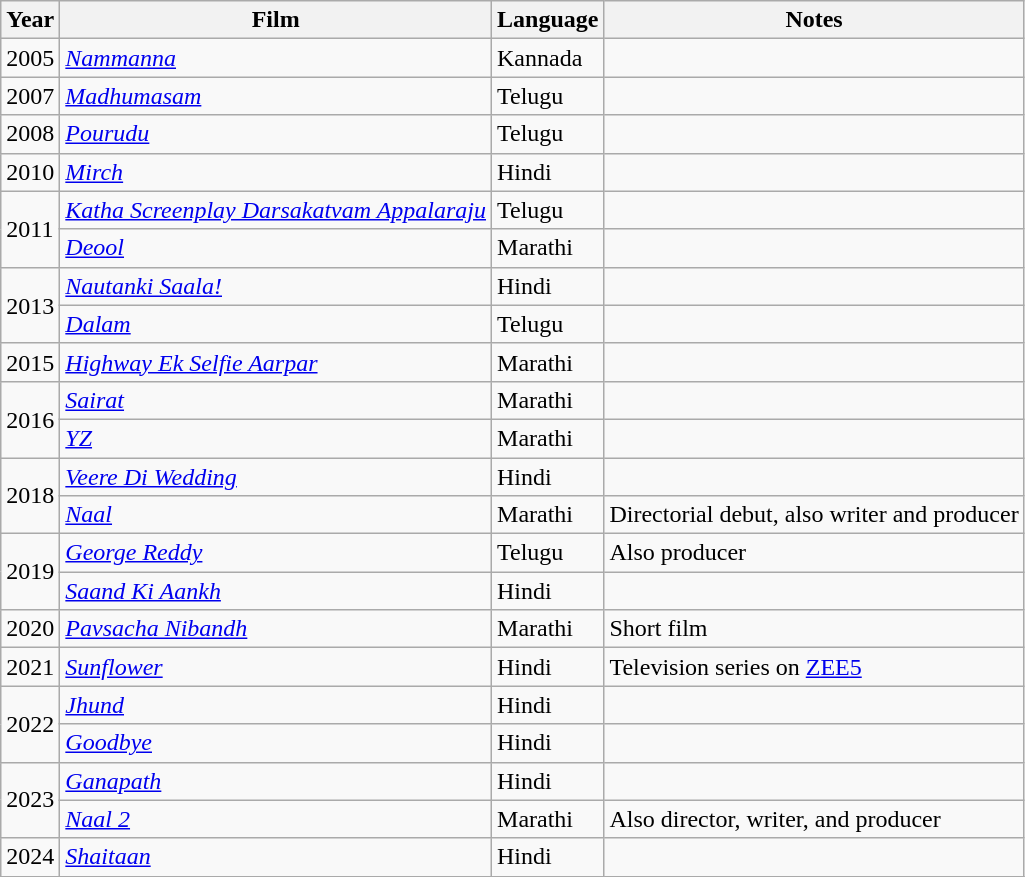<table class="wikitable">
<tr>
<th>Year</th>
<th>Film</th>
<th>Language</th>
<th>Notes</th>
</tr>
<tr>
<td>2005</td>
<td><em><a href='#'>Nammanna</a></em></td>
<td>Kannada</td>
<td></td>
</tr>
<tr>
<td>2007</td>
<td><em><a href='#'>Madhumasam</a></em></td>
<td>Telugu</td>
<td></td>
</tr>
<tr>
<td>2008</td>
<td><em><a href='#'>Pourudu</a></em></td>
<td>Telugu</td>
<td></td>
</tr>
<tr>
<td>2010</td>
<td><em><a href='#'>Mirch</a></em></td>
<td>Hindi</td>
<td></td>
</tr>
<tr>
<td rowspan="2">2011</td>
<td><em><a href='#'>Katha Screenplay Darsakatvam Appalaraju</a></em></td>
<td>Telugu</td>
<td></td>
</tr>
<tr>
<td><em><a href='#'>Deool</a></em></td>
<td>Marathi</td>
<td></td>
</tr>
<tr>
<td rowspan="2">2013</td>
<td><em><a href='#'>Nautanki Saala!</a></em></td>
<td>Hindi</td>
<td></td>
</tr>
<tr>
<td><em><a href='#'>Dalam</a></em></td>
<td>Telugu</td>
<td></td>
</tr>
<tr>
<td>2015</td>
<td><em><a href='#'>Highway Ek Selfie Aarpar</a></em></td>
<td>Marathi</td>
<td></td>
</tr>
<tr>
<td rowspan="2">2016</td>
<td><em><a href='#'>Sairat</a></em></td>
<td>Marathi</td>
<td></td>
</tr>
<tr>
<td><em><a href='#'>YZ</a></em></td>
<td>Marathi</td>
<td></td>
</tr>
<tr>
<td rowspan="2">2018</td>
<td><em><a href='#'>Veere Di Wedding</a></em></td>
<td>Hindi</td>
<td></td>
</tr>
<tr>
<td><em><a href='#'>Naal</a></em></td>
<td>Marathi</td>
<td>Directorial debut, also writer and producer</td>
</tr>
<tr>
<td rowspan="2">2019</td>
<td><em><a href='#'>George Reddy</a></em></td>
<td>Telugu</td>
<td>Also producer</td>
</tr>
<tr>
<td><em><a href='#'>Saand Ki Aankh</a></em></td>
<td>Hindi</td>
<td></td>
</tr>
<tr>
<td>2020</td>
<td><em><a href='#'>Pavsacha Nibandh</a></em></td>
<td>Marathi</td>
<td>Short film</td>
</tr>
<tr>
<td>2021</td>
<td><em><a href='#'>Sunflower</a></em></td>
<td>Hindi</td>
<td>Television series on <a href='#'>ZEE5</a></td>
</tr>
<tr>
<td rowspan="2">2022</td>
<td><em><a href='#'>Jhund</a></em></td>
<td>Hindi</td>
<td></td>
</tr>
<tr>
<td><em><a href='#'>Goodbye</a></em></td>
<td>Hindi</td>
<td></td>
</tr>
<tr>
<td rowspan="2">2023</td>
<td><em><a href='#'>Ganapath</a></em></td>
<td>Hindi</td>
<td></td>
</tr>
<tr>
<td><em><a href='#'>Naal 2</a></em></td>
<td>Marathi</td>
<td>Also director, writer, and producer</td>
</tr>
<tr>
<td>2024</td>
<td><em><a href='#'>Shaitaan</a></em></td>
<td>Hindi</td>
<td></td>
</tr>
<tr>
</tr>
</table>
